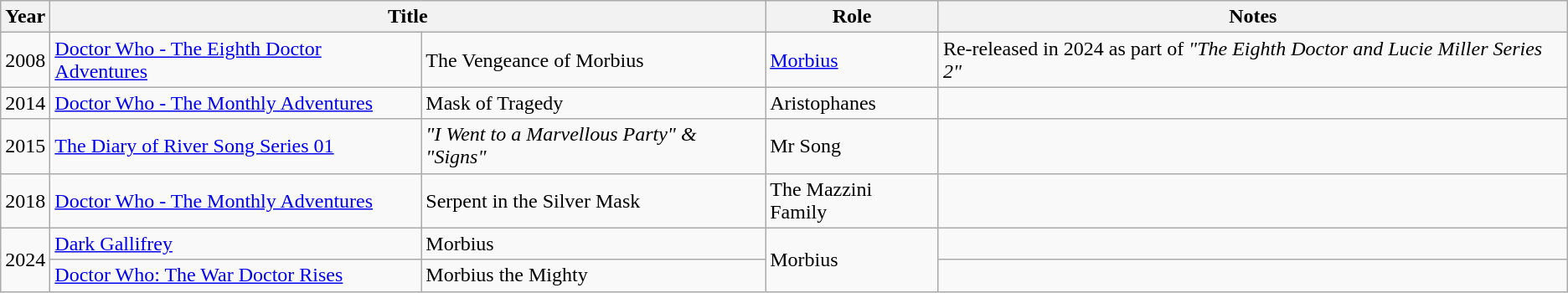<table class="wikitable">
<tr>
<th>Year</th>
<th colspan="2">Title</th>
<th>Role</th>
<th>Notes</th>
</tr>
<tr>
<td>2008</td>
<td><a href='#'>Doctor Who - The Eighth Doctor Adventures</a></td>
<td>The Vengeance of Morbius</td>
<td><a href='#'>Morbius</a></td>
<td>Re-released in 2024 as part of <em>"The Eighth Doctor and Lucie Miller Series 2"</em></td>
</tr>
<tr>
<td>2014</td>
<td><a href='#'>Doctor Who - The Monthly Adventures</a></td>
<td>Mask of Tragedy</td>
<td>Aristophanes</td>
<td></td>
</tr>
<tr>
<td>2015</td>
<td><a href='#'>The Diary of River Song Series 01</a></td>
<td><em>"I Went to a Marvellous Party"  & "Signs"</em></td>
<td>Mr Song</td>
<td></td>
</tr>
<tr>
<td>2018</td>
<td><a href='#'>Doctor Who - The Monthly Adventures</a></td>
<td>Serpent in the Silver Mask</td>
<td>The Mazzini Family</td>
<td></td>
</tr>
<tr>
<td rowspan="2">2024</td>
<td><a href='#'>Dark Gallifrey</a></td>
<td>Morbius</td>
<td rowspan="2">Morbius</td>
<td></td>
</tr>
<tr>
<td><a href='#'>Doctor Who: The War Doctor Rises</a></td>
<td>Morbius the Mighty</td>
<td></td>
</tr>
</table>
